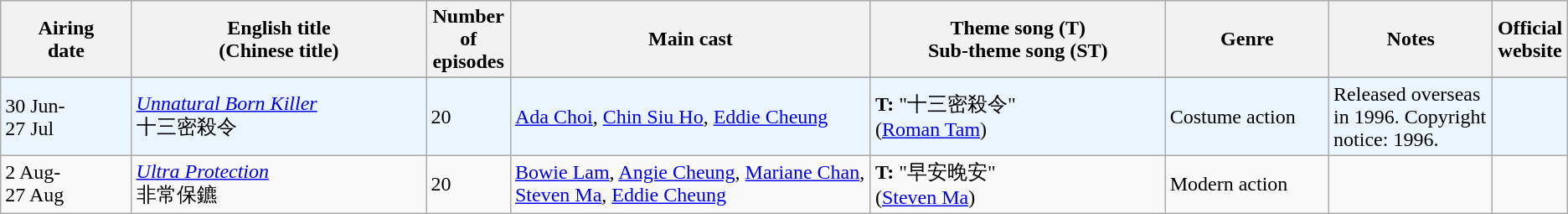<table class="wikitable">
<tr>
<th align=center width=8% bgcolor="silver">Airing<br>date</th>
<th align=center width=18% bgcolor="silver">English title <br> (Chinese title)</th>
<th align=center width=5% bgcolor="silver">Number of episodes</th>
<th align=center width=22% bgcolor="silver">Main cast</th>
<th align=center width=18% bgcolor="silver">Theme song (T) <br>Sub-theme song (ST)</th>
<th align=center width=10% bgcolor="silver">Genre</th>
<th align=center width=10% bgcolor="silver">Notes</th>
<th align=center width=1% bgcolor="silver">Official website</th>
</tr>
<tr>
</tr>
<tr ---- bgcolor="#ebf5ff">
<td>30 Jun- <br> 27 Jul</td>
<td><em><a href='#'>Unnatural Born Killer</a></em> <br> 十三密殺令</td>
<td>20</td>
<td><a href='#'>Ada Choi</a>, <a href='#'>Chin Siu Ho</a>, <a href='#'>Eddie Cheung</a></td>
<td><strong>T:</strong> "十三密殺令" <br> (<a href='#'>Roman Tam</a>)</td>
<td>Costume action</td>
<td>Released overseas in 1996. Copyright notice: 1996.</td>
<td></td>
</tr>
<tr>
<td>2 Aug- <br> 27 Aug</td>
<td><em><a href='#'>Ultra Protection</a></em> <br> 非常保鑣</td>
<td>20</td>
<td><a href='#'>Bowie Lam</a>, <a href='#'>Angie Cheung</a>, <a href='#'>Mariane Chan</a>, <a href='#'>Steven Ma</a>, <a href='#'>Eddie Cheung</a></td>
<td><strong>T:</strong> "早安晚安" <br> (<a href='#'>Steven Ma</a>)</td>
<td>Modern action</td>
<td></td>
<td> </td>
</tr>
</table>
